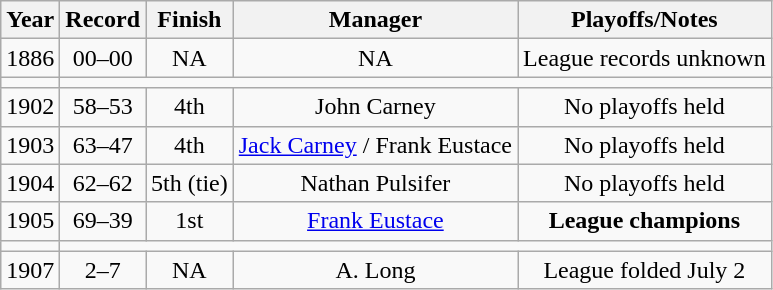<table class="wikitable" style="text-align:center">
<tr>
<th>Year</th>
<th>Record</th>
<th>Finish</th>
<th>Manager</th>
<th>Playoffs/Notes</th>
</tr>
<tr align=center>
<td>1886</td>
<td>00–00</td>
<td>NA</td>
<td>NA</td>
<td>League records unknown</td>
</tr>
<tr align=center>
<td></td>
</tr>
<tr align=center>
<td>1902</td>
<td>58–53</td>
<td>4th</td>
<td>John Carney</td>
<td>No playoffs held</td>
</tr>
<tr align=center>
<td>1903</td>
<td>63–47</td>
<td>4th</td>
<td><a href='#'>Jack Carney</a>  / Frank Eustace</td>
<td>No playoffs held</td>
</tr>
<tr align=center>
<td>1904</td>
<td>62–62</td>
<td>5th (tie)</td>
<td>Nathan Pulsifer</td>
<td>No playoffs held</td>
</tr>
<tr align=center>
<td>1905</td>
<td>69–39</td>
<td>1st</td>
<td><a href='#'>Frank Eustace</a></td>
<td><strong>League champions</strong></td>
</tr>
<tr align=center>
<td></td>
</tr>
<tr align=center>
<td>1907</td>
<td>2–7</td>
<td>NA</td>
<td>A. Long</td>
<td>League folded July 2</td>
</tr>
</table>
